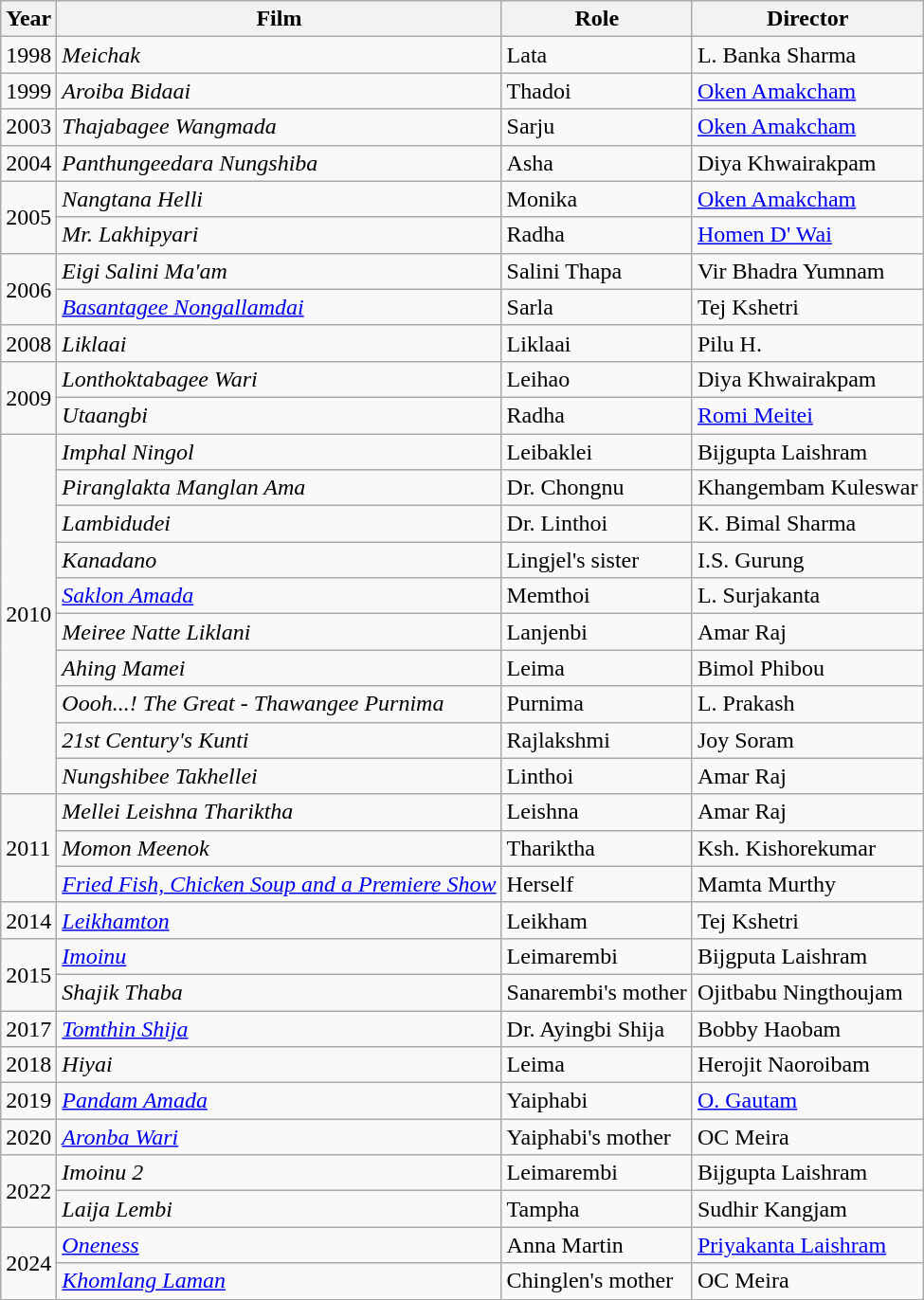<table class="wikitable sortable">
<tr>
<th>Year</th>
<th>Film</th>
<th>Role</th>
<th>Director</th>
</tr>
<tr>
<td>1998</td>
<td><em>Meichak</em></td>
<td>Lata</td>
<td>L. Banka Sharma</td>
</tr>
<tr>
<td>1999</td>
<td><em>Aroiba Bidaai</em></td>
<td>Thadoi</td>
<td><a href='#'>Oken Amakcham</a></td>
</tr>
<tr>
<td>2003</td>
<td><em>Thajabagee Wangmada</em></td>
<td>Sarju</td>
<td><a href='#'>Oken Amakcham</a></td>
</tr>
<tr>
<td>2004</td>
<td><em>Panthungeedara Nungshiba</em></td>
<td>Asha</td>
<td>Diya Khwairakpam</td>
</tr>
<tr>
<td rowspan="2">2005</td>
<td><em>Nangtana Helli</em></td>
<td>Monika</td>
<td><a href='#'>Oken Amakcham</a></td>
</tr>
<tr>
<td><em>Mr. Lakhipyari</em></td>
<td>Radha</td>
<td><a href='#'>Homen D' Wai</a></td>
</tr>
<tr>
<td rowspan="2">2006</td>
<td><em>Eigi Salini Ma'am</em></td>
<td>Salini Thapa</td>
<td>Vir Bhadra Yumnam</td>
</tr>
<tr>
<td><em><a href='#'>Basantagee Nongallamdai</a></em></td>
<td>Sarla</td>
<td>Tej Kshetri</td>
</tr>
<tr>
<td>2008</td>
<td><em>Liklaai</em></td>
<td>Liklaai</td>
<td>Pilu H.</td>
</tr>
<tr>
<td rowspan="2">2009</td>
<td><em>Lonthoktabagee Wari</em></td>
<td>Leihao</td>
<td>Diya Khwairakpam</td>
</tr>
<tr>
<td><em>Utaangbi</em></td>
<td>Radha</td>
<td><a href='#'>Romi Meitei</a></td>
</tr>
<tr>
<td rowspan="10">2010</td>
<td><em>Imphal Ningol</em></td>
<td>Leibaklei</td>
<td>Bijgupta Laishram</td>
</tr>
<tr>
<td><em>Piranglakta Manglan Ama</em></td>
<td>Dr. Chongnu</td>
<td>Khangembam Kuleswar</td>
</tr>
<tr>
<td><em>Lambidudei</em></td>
<td>Dr. Linthoi</td>
<td>K. Bimal Sharma</td>
</tr>
<tr>
<td><em>Kanadano</em></td>
<td>Lingjel's sister</td>
<td>I.S. Gurung</td>
</tr>
<tr>
<td><em><a href='#'>Saklon Amada</a></em></td>
<td>Memthoi</td>
<td>L. Surjakanta</td>
</tr>
<tr>
<td><em>Meiree Natte Liklani</em></td>
<td>Lanjenbi</td>
<td>Amar Raj</td>
</tr>
<tr>
<td><em>Ahing Mamei</em></td>
<td>Leima</td>
<td>Bimol Phibou</td>
</tr>
<tr>
<td><em>Oooh...! The Great - Thawangee Purnima</em></td>
<td>Purnima</td>
<td>L. Prakash</td>
</tr>
<tr>
<td><em>21st Century's Kunti</em></td>
<td>Rajlakshmi</td>
<td>Joy Soram</td>
</tr>
<tr>
<td><em>Nungshibee Takhellei</em></td>
<td>Linthoi</td>
<td>Amar Raj</td>
</tr>
<tr>
<td rowspan="3">2011</td>
<td><em>Mellei Leishna Thariktha</em></td>
<td>Leishna</td>
<td>Amar Raj</td>
</tr>
<tr>
<td><em>Momon Meenok</em></td>
<td>Thariktha</td>
<td>Ksh. Kishorekumar</td>
</tr>
<tr>
<td><em><a href='#'>Fried Fish, Chicken Soup and a Premiere Show</a></em></td>
<td>Herself</td>
<td>Mamta Murthy</td>
</tr>
<tr>
<td>2014</td>
<td><em><a href='#'>Leikhamton</a></em></td>
<td>Leikham</td>
<td>Tej Kshetri</td>
</tr>
<tr>
<td rowspan="2">2015</td>
<td><em><a href='#'>Imoinu</a></em></td>
<td>Leimarembi</td>
<td>Bijgputa Laishram</td>
</tr>
<tr>
<td><em>Shajik Thaba</em></td>
<td>Sanarembi's mother</td>
<td>Ojitbabu Ningthoujam</td>
</tr>
<tr>
<td>2017</td>
<td><em><a href='#'>Tomthin Shija</a></em></td>
<td>Dr. Ayingbi Shija</td>
<td>Bobby Haobam</td>
</tr>
<tr>
<td>2018</td>
<td><em>Hiyai</em></td>
<td>Leima</td>
<td>Herojit Naoroibam</td>
</tr>
<tr>
<td>2019</td>
<td><em><a href='#'>Pandam Amada</a></em></td>
<td>Yaiphabi</td>
<td><a href='#'>O. Gautam</a></td>
</tr>
<tr>
<td>2020</td>
<td><em><a href='#'>Aronba Wari</a></em></td>
<td>Yaiphabi's mother</td>
<td>OC Meira</td>
</tr>
<tr>
<td rowspan="2">2022</td>
<td><em>Imoinu 2</em></td>
<td>Leimarembi</td>
<td>Bijgupta Laishram</td>
</tr>
<tr>
<td><em>Laija Lembi</em></td>
<td>Tampha</td>
<td>Sudhir Kangjam</td>
</tr>
<tr>
<td rowspan="2">2024</td>
<td><em><a href='#'>Oneness</a></em></td>
<td>Anna Martin</td>
<td><a href='#'>Priyakanta Laishram</a></td>
</tr>
<tr>
<td><em><a href='#'>Khomlang Laman</a></em></td>
<td>Chinglen's mother</td>
<td>OC Meira</td>
</tr>
</table>
